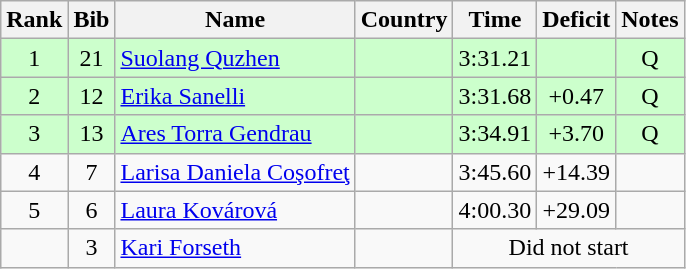<table class="wikitable" style="text-align:center;">
<tr>
<th>Rank</th>
<th>Bib</th>
<th>Name</th>
<th>Country</th>
<th>Time</th>
<th>Deficit</th>
<th>Notes</th>
</tr>
<tr bgcolor=ccffcc>
<td>1</td>
<td>21</td>
<td align=left><a href='#'>Suolang Quzhen</a></td>
<td align=left></td>
<td>3:31.21</td>
<td></td>
<td>Q</td>
</tr>
<tr bgcolor=ccffcc>
<td>2</td>
<td>12</td>
<td align=left><a href='#'>Erika Sanelli</a></td>
<td align=left></td>
<td>3:31.68</td>
<td>+0.47</td>
<td>Q</td>
</tr>
<tr bgcolor=ccffcc>
<td>3</td>
<td>13</td>
<td align=left><a href='#'>Ares Torra Gendrau</a></td>
<td align=left></td>
<td>3:34.91</td>
<td>+3.70</td>
<td>Q</td>
</tr>
<tr>
<td>4</td>
<td>7</td>
<td align=left><a href='#'>Larisa Daniela Coşofreţ</a></td>
<td align=left></td>
<td>3:45.60</td>
<td>+14.39</td>
<td></td>
</tr>
<tr>
<td>5</td>
<td>6</td>
<td align=left><a href='#'>Laura Kovárová</a></td>
<td align=left></td>
<td>4:00.30</td>
<td>+29.09</td>
<td></td>
</tr>
<tr>
<td></td>
<td>3</td>
<td align=left><a href='#'>Kari Forseth</a></td>
<td align=left></td>
<td colspan=3>Did not start</td>
</tr>
</table>
